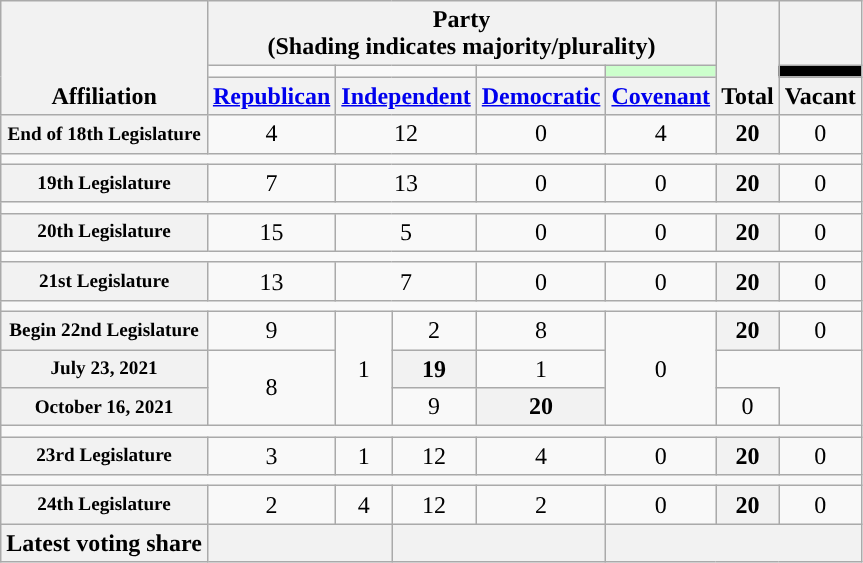<table class=wikitable style="text-align:center">
<tr style="vertical-align:bottom;">
<th rowspan=3>Affiliation</th>
<th colspan=5>Party <div>(Shading indicates majority/plurality)</div></th>
<th rowspan=3>Total</th>
<th></th>
</tr>
<tr style="height:5px">
<td style="background-color:"></td>
<td colspan=2 style="background-color:"></td>
<td style="background-color:"></td>
<td style="background-color:#CCFFCC"></td>
<td style="background: black"></td>
</tr>
<tr>
<th><a href='#'>Republican</a></th>
<th colspan=2><a href='#'>Independent</a></th>
<th><a href='#'>Democratic</a></th>
<th><a href='#'>Covenant</a></th>
<th>Vacant</th>
</tr>
<tr>
<th nowrap style="font-size:80%">End of 18th Legislature</th>
<td>4</td>
<td colspan=2 >12</td>
<td>0</td>
<td>4</td>
<th>20</th>
<td>0</td>
</tr>
<tr>
<td colspan=8></td>
</tr>
<tr>
<th nowrap style="font-size:80%">19th Legislature</th>
<td>7</td>
<td colspan=2 >13</td>
<td>0</td>
<td>0</td>
<th>20</th>
<td>0</td>
</tr>
<tr>
<td colspan=8></td>
</tr>
<tr>
<th nowrap style="font-size:80%">20th Legislature</th>
<td>15</td>
<td colspan=2>5</td>
<td>0</td>
<td>0</td>
<th>20</th>
<td>0</td>
</tr>
<tr>
<td colspan=8></td>
</tr>
<tr>
<th nowrap style="font-size:80%">21st Legislature</th>
<td>13</td>
<td colspan=2>7</td>
<td>0</td>
<td>0</td>
<th>20</th>
<td>0</td>
</tr>
<tr>
<td colspan=8></td>
</tr>
<tr>
<th nowrap style="font-size:80%">Begin 22nd Legislature</th>
<td>9</td>
<td rowspan=3>1</td>
<td>2</td>
<td>8</td>
<td rowspan=3>0</td>
<th>20</th>
<td>0</td>
</tr>
<tr>
<th nowrap style="font-size:80%">July 23, 2021</th>
<td rowspan=2>8</td>
<th>19</th>
<td>1</td>
</tr>
<tr>
<th nowrap style="font-size:80%">October 16, 2021</th>
<td>9</td>
<th>20</th>
<td>0</td>
</tr>
<tr>
<td colspan=8></td>
</tr>
<tr>
<th nowrap style="font-size:80%">23rd Legislature</th>
<td>3</td>
<td>1</td>
<td>12</td>
<td>4</td>
<td>0</td>
<th>20</th>
<td>0</td>
</tr>
<tr>
<td colspan=8></td>
</tr>
<tr>
<th nowrap style="font-size:80%">24th Legislature</th>
<td>2</td>
<td>4</td>
<td>12</td>
<td>2</td>
<td>0</td>
<th>20</th>
<td>0</td>
</tr>
<tr>
<th>Latest voting share</th>
<th colspan=2></th>
<th colspan=2 ></th>
<th colspan=3></th>
</tr>
</table>
